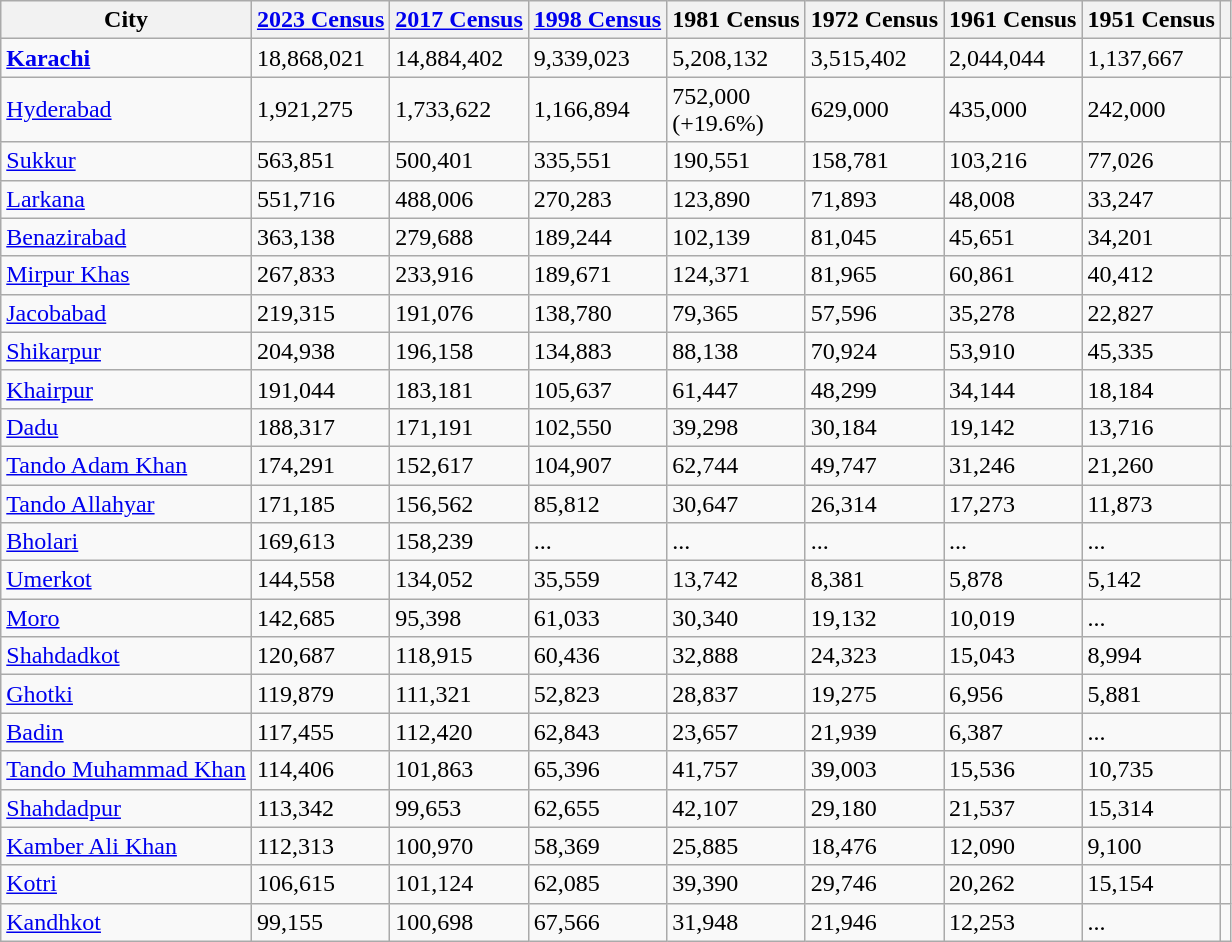<table class="wikitable sortable static-row-numbers static-row-header-hash">
<tr>
<th>City</th>
<th><a href='#'>2023 Census</a></th>
<th><a href='#'>2017 Census</a></th>
<th><a href='#'>1998 Census</a></th>
<th data-sort-type="number">1981 Census</th>
<th data-sort-type="number">1972 Census</th>
<th>1961 Census</th>
<th>1951 Census</th>
<th></th>
</tr>
<tr>
<td><strong><a href='#'>Karachi</a></strong></td>
<td>18,868,021 </td>
<td>14,884,402</td>
<td>9,339,023</td>
<td>5,208,132</td>
<td>3,515,402</td>
<td>2,044,044</td>
<td>1,137,667</td>
<td></td>
</tr>
<tr>
<td><a href='#'>Hyderabad</a></td>
<td>1,921,275 </td>
<td>1,733,622</td>
<td>1,166,894</td>
<td>752,000<br>(+19.6%)</td>
<td>629,000</td>
<td>435,000</td>
<td>242,000</td>
<td></td>
</tr>
<tr>
<td><a href='#'>Sukkur</a></td>
<td>563,851 </td>
<td>500,401</td>
<td>335,551</td>
<td>190,551</td>
<td>158,781</td>
<td>103,216</td>
<td>77,026</td>
<td></td>
</tr>
<tr>
<td><a href='#'>Larkana</a></td>
<td>551,716 </td>
<td>488,006</td>
<td>270,283</td>
<td>123,890</td>
<td>71,893</td>
<td>48,008</td>
<td>33,247</td>
<td></td>
</tr>
<tr>
<td><a href='#'>Benazirabad</a></td>
<td>363,138 </td>
<td>279,688</td>
<td>189,244</td>
<td>102,139</td>
<td>81,045</td>
<td>45,651</td>
<td>34,201</td>
<td></td>
</tr>
<tr>
<td><a href='#'>Mirpur Khas</a></td>
<td>267,833 </td>
<td>233,916</td>
<td>189,671</td>
<td>124,371</td>
<td>81,965</td>
<td>60,861</td>
<td>40,412</td>
<td></td>
</tr>
<tr>
<td><a href='#'>Jacobabad</a></td>
<td>219,315 </td>
<td>191,076</td>
<td>138,780</td>
<td>79,365</td>
<td>57,596</td>
<td>35,278</td>
<td>22,827</td>
<td></td>
</tr>
<tr>
<td><a href='#'>Shikarpur</a></td>
<td>204,938 </td>
<td>196,158</td>
<td>134,883</td>
<td>88,138</td>
<td>70,924</td>
<td>53,910</td>
<td>45,335</td>
<td></td>
</tr>
<tr>
<td><a href='#'>Khairpur</a></td>
<td>191,044 </td>
<td>183,181</td>
<td>105,637</td>
<td>61,447</td>
<td>48,299</td>
<td>34,144</td>
<td>18,184</td>
<td></td>
</tr>
<tr>
<td><a href='#'>Dadu</a></td>
<td>188,317 </td>
<td>171,191</td>
<td>102,550</td>
<td>39,298</td>
<td>30,184</td>
<td>19,142</td>
<td>13,716</td>
<td></td>
</tr>
<tr>
<td><a href='#'>Tando Adam Khan</a></td>
<td>174,291 </td>
<td>152,617</td>
<td>104,907</td>
<td>62,744</td>
<td>49,747</td>
<td>31,246</td>
<td>21,260</td>
<td></td>
</tr>
<tr>
<td><a href='#'>Tando Allahyar</a></td>
<td>171,185 </td>
<td>156,562</td>
<td>85,812</td>
<td>30,647</td>
<td>26,314</td>
<td>17,273</td>
<td>11,873</td>
<td></td>
</tr>
<tr>
<td><a href='#'>Bholari</a></td>
<td>169,613 </td>
<td>158,239</td>
<td>...</td>
<td>...</td>
<td>...</td>
<td>...</td>
<td>...</td>
<td></td>
</tr>
<tr>
<td><a href='#'>Umerkot</a></td>
<td>144,558 </td>
<td>134,052</td>
<td>35,559</td>
<td>13,742</td>
<td>8,381</td>
<td>5,878</td>
<td>5,142</td>
<td></td>
</tr>
<tr>
<td><a href='#'>Moro</a></td>
<td>142,685 </td>
<td>95,398</td>
<td>61,033</td>
<td>30,340</td>
<td>19,132</td>
<td>10,019</td>
<td>...</td>
<td></td>
</tr>
<tr>
<td><a href='#'>Shahdadkot</a></td>
<td>120,687 </td>
<td>118,915</td>
<td>60,436</td>
<td>32,888</td>
<td>24,323</td>
<td>15,043</td>
<td>8,994</td>
<td></td>
</tr>
<tr>
<td><a href='#'>Ghotki</a></td>
<td>119,879 </td>
<td>111,321</td>
<td>52,823</td>
<td>28,837</td>
<td>19,275</td>
<td>6,956</td>
<td>5,881</td>
<td></td>
</tr>
<tr>
<td><a href='#'>Badin</a></td>
<td>117,455 </td>
<td>112,420</td>
<td>62,843</td>
<td>23,657</td>
<td>21,939</td>
<td>6,387</td>
<td>...</td>
<td></td>
</tr>
<tr>
<td><a href='#'>Tando Muhammad Khan</a></td>
<td>114,406 </td>
<td>101,863</td>
<td>65,396</td>
<td>41,757</td>
<td>39,003</td>
<td>15,536</td>
<td>10,735</td>
<td></td>
</tr>
<tr>
<td><a href='#'>Shahdadpur</a></td>
<td>113,342 </td>
<td>99,653</td>
<td>62,655</td>
<td>42,107</td>
<td>29,180</td>
<td>21,537</td>
<td>15,314</td>
<td></td>
</tr>
<tr>
<td><a href='#'>Kamber Ali Khan</a></td>
<td>112,313 </td>
<td>100,970</td>
<td>58,369</td>
<td>25,885</td>
<td>18,476</td>
<td>12,090</td>
<td>9,100</td>
<td></td>
</tr>
<tr>
<td><a href='#'>Kotri</a></td>
<td>106,615 </td>
<td>101,124</td>
<td>62,085</td>
<td>39,390</td>
<td>29,746</td>
<td>20,262</td>
<td>15,154</td>
<td></td>
</tr>
<tr>
<td><a href='#'>Kandhkot</a></td>
<td>99,155 </td>
<td>100,698</td>
<td>67,566</td>
<td>31,948</td>
<td>21,946</td>
<td>12,253</td>
<td>...</td>
<td></td>
</tr>
</table>
